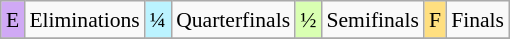<table class="wikitable" style="margin:0.5em auto; font-size:90%; line-height:1.25em;" width=20%;>
<tr>
<td style="background-color:#D0A9F5;text-align:center;">E</td>
<td>Eliminations</td>
<td style="background-color:#BBF3FF;text-align:center;">¼</td>
<td>Quarterfinals</td>
<td style="background-color:#D9FFB2;text-align:center;">½</td>
<td>Semifinals</td>
<td style="background-color:#FFDF80;text-align:center;">F</td>
<td>Finals</td>
</tr>
<tr>
</tr>
</table>
